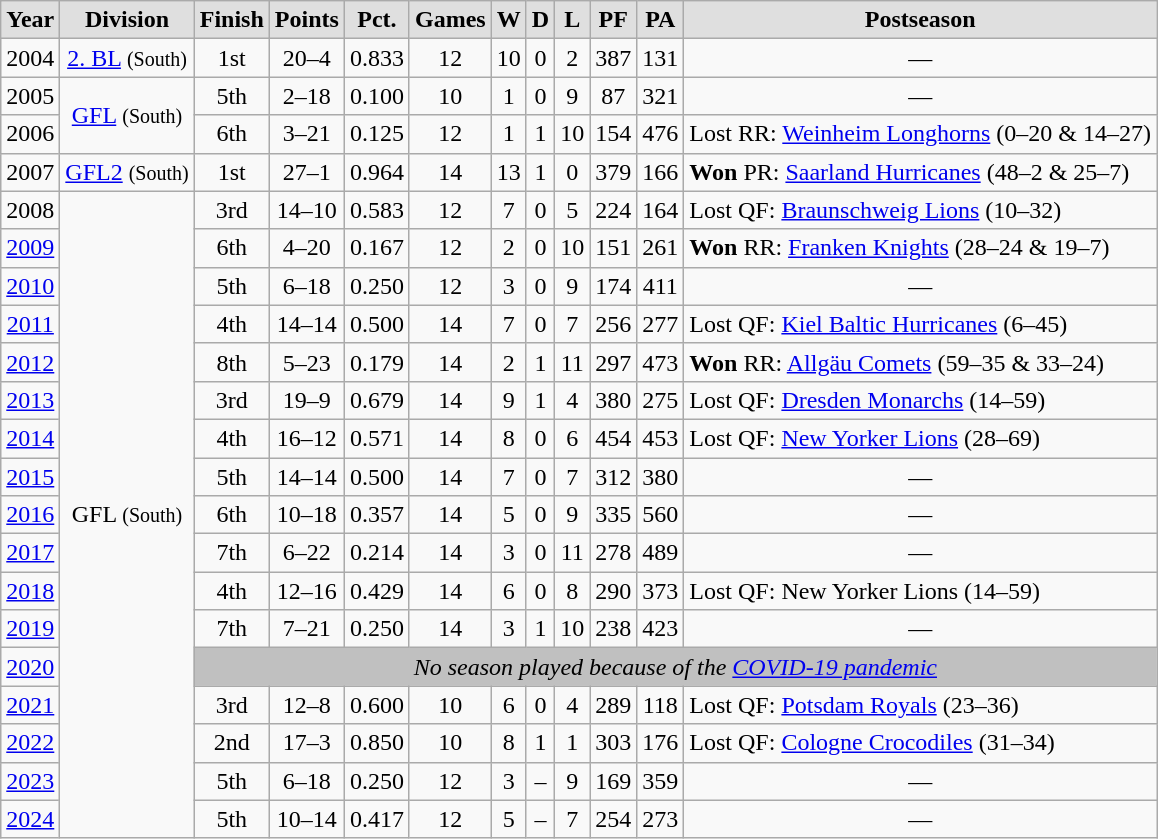<table class="wikitable" style="text-align:center">
<tr style="background:#DFDFDF; font-weight:bold">
<td>Year</td>
<td>Division</td>
<td>Finish</td>
<td>Points</td>
<td>Pct.</td>
<td>Games</td>
<td>W</td>
<td>D</td>
<td>L</td>
<td>PF</td>
<td>PA</td>
<td>Postseason</td>
</tr>
<tr>
<td>2004</td>
<td><a href='#'>2. BL</a> <small>(South)</small></td>
<td>1st</td>
<td>20–4</td>
<td>0.833</td>
<td>12</td>
<td>10</td>
<td>0</td>
<td>2</td>
<td>387</td>
<td>131</td>
<td>—</td>
</tr>
<tr>
<td>2005</td>
<td rowspan=2><a href='#'>GFL</a> <small>(South)</small></td>
<td>5th</td>
<td>2–18</td>
<td>0.100</td>
<td>10</td>
<td>1</td>
<td>0</td>
<td>9</td>
<td>87</td>
<td>321</td>
<td>—</td>
</tr>
<tr>
<td>2006</td>
<td>6th</td>
<td>3–21</td>
<td>0.125</td>
<td>12</td>
<td>1</td>
<td>1</td>
<td>10</td>
<td>154</td>
<td>476</td>
<td style="text-align:left">Lost RR: <a href='#'>Weinheim Longhorns</a> (0–20 & 14–27)</td>
</tr>
<tr>
<td>2007</td>
<td><a href='#'>GFL2</a> <small>(South)</small></td>
<td>1st</td>
<td>27–1</td>
<td>0.964</td>
<td>14</td>
<td>13</td>
<td>1</td>
<td>0</td>
<td>379</td>
<td>166</td>
<td style="text-align:left"><strong>Won</strong> PR: <a href='#'>Saarland Hurricanes</a> (48–2 & 25–7)</td>
</tr>
<tr>
<td>2008</td>
<td rowspan="17">GFL <small>(South)</small></td>
<td>3rd</td>
<td>14–10</td>
<td>0.583</td>
<td>12</td>
<td>7</td>
<td>0</td>
<td>5</td>
<td>224</td>
<td>164</td>
<td style="text-align:left">Lost QF: <a href='#'>Braunschweig Lions</a> (10–32)</td>
</tr>
<tr>
<td><a href='#'>2009</a></td>
<td>6th</td>
<td>4–20</td>
<td>0.167</td>
<td>12</td>
<td>2</td>
<td>0</td>
<td>10</td>
<td>151</td>
<td>261</td>
<td style="text-align:left"><strong>Won</strong> RR: <a href='#'>Franken Knights</a> (28–24 & 19–7)</td>
</tr>
<tr>
<td><a href='#'>2010</a></td>
<td>5th</td>
<td>6–18</td>
<td>0.250</td>
<td>12</td>
<td>3</td>
<td>0</td>
<td>9</td>
<td>174</td>
<td>411</td>
<td>—</td>
</tr>
<tr>
<td><a href='#'>2011</a></td>
<td>4th</td>
<td>14–14</td>
<td>0.500</td>
<td>14</td>
<td>7</td>
<td>0</td>
<td>7</td>
<td>256</td>
<td>277</td>
<td style="text-align:left">Lost QF: <a href='#'>Kiel Baltic Hurricanes</a> (6–45)</td>
</tr>
<tr>
<td><a href='#'>2012</a></td>
<td>8th</td>
<td>5–23</td>
<td>0.179</td>
<td>14</td>
<td>2</td>
<td>1</td>
<td>11</td>
<td>297</td>
<td>473</td>
<td style="text-align:left"><strong>Won</strong> RR: <a href='#'>Allgäu Comets</a> (59–35 & 33–24)</td>
</tr>
<tr>
<td><a href='#'>2013</a></td>
<td>3rd</td>
<td>19–9</td>
<td>0.679</td>
<td>14</td>
<td>9</td>
<td>1</td>
<td>4</td>
<td>380</td>
<td>275</td>
<td style="text-align:left">Lost QF: <a href='#'>Dresden Monarchs</a> (14–59)</td>
</tr>
<tr>
<td><a href='#'>2014</a></td>
<td>4th</td>
<td>16–12</td>
<td>0.571</td>
<td>14</td>
<td>8</td>
<td>0</td>
<td>6</td>
<td>454</td>
<td>453</td>
<td style="text-align:left">Lost QF: <a href='#'>New Yorker Lions</a> (28–69)</td>
</tr>
<tr>
<td><a href='#'>2015</a></td>
<td>5th</td>
<td>14–14</td>
<td>0.500</td>
<td>14</td>
<td>7</td>
<td>0</td>
<td>7</td>
<td>312</td>
<td>380</td>
<td>—</td>
</tr>
<tr>
<td><a href='#'>2016</a></td>
<td>6th</td>
<td>10–18</td>
<td>0.357</td>
<td>14</td>
<td>5</td>
<td>0</td>
<td>9</td>
<td>335</td>
<td>560</td>
<td>—</td>
</tr>
<tr>
<td><a href='#'>2017</a></td>
<td>7th</td>
<td>6–22</td>
<td>0.214</td>
<td>14</td>
<td>3</td>
<td>0</td>
<td>11</td>
<td>278</td>
<td>489</td>
<td>—</td>
</tr>
<tr>
<td><a href='#'>2018</a></td>
<td>4th</td>
<td>12–16</td>
<td>0.429</td>
<td>14</td>
<td>6</td>
<td>0</td>
<td>8</td>
<td>290</td>
<td>373</td>
<td style="text-align:left">Lost QF: New Yorker Lions (14–59)</td>
</tr>
<tr>
<td><a href='#'>2019</a></td>
<td>7th</td>
<td>7–21</td>
<td>0.250</td>
<td>14</td>
<td>3</td>
<td>1</td>
<td>10</td>
<td>238</td>
<td>423</td>
<td>—</td>
</tr>
<tr>
<td><a href='#'>2020</a></td>
<td colspan="10" style="background:#C0C0C0"><em>No season played because of the <a href='#'>COVID-19 pandemic</a></em></td>
</tr>
<tr>
<td><a href='#'>2021</a></td>
<td>3rd</td>
<td>12–8</td>
<td>0.600</td>
<td>10</td>
<td>6</td>
<td>0</td>
<td>4</td>
<td>289</td>
<td>118</td>
<td style="text-align:left">Lost QF: <a href='#'>Potsdam Royals</a> (23–36)</td>
</tr>
<tr>
<td><a href='#'>2022</a></td>
<td>2nd</td>
<td>17–3</td>
<td>0.850</td>
<td>10</td>
<td>8</td>
<td>1</td>
<td>1</td>
<td>303</td>
<td>176</td>
<td style="text-align:left">Lost QF: <a href='#'>Cologne Crocodiles</a> (31–34)</td>
</tr>
<tr>
<td><a href='#'>2023</a></td>
<td>5th</td>
<td>6–18</td>
<td>0.250</td>
<td>12</td>
<td>3</td>
<td>–</td>
<td>9</td>
<td>169</td>
<td>359</td>
<td>—</td>
</tr>
<tr>
<td><a href='#'>2024</a></td>
<td>5th</td>
<td>10–14</td>
<td>0.417</td>
<td>12</td>
<td>5</td>
<td>–</td>
<td>7</td>
<td>254</td>
<td>273</td>
<td>—</td>
</tr>
</table>
